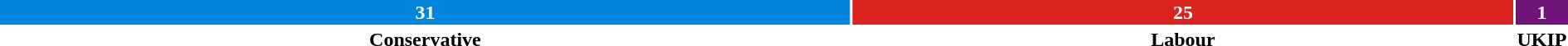<table style="width:100%; text-align:center;">
<tr style="color:white;">
<td style="background:#0087dc; width:54.4%;"><strong>31</strong></td>
<td style="background:#dc241f; width:43.8;"><strong>25</strong></td>
<td style="background:#70147A; width:1.8%;"><strong>1</strong></td>
</tr>
<tr>
<td><span><strong>Conservative</strong></span></td>
<td><span><strong>Labour</strong></span></td>
<td><span><strong>UKIP</strong></span></td>
</tr>
</table>
